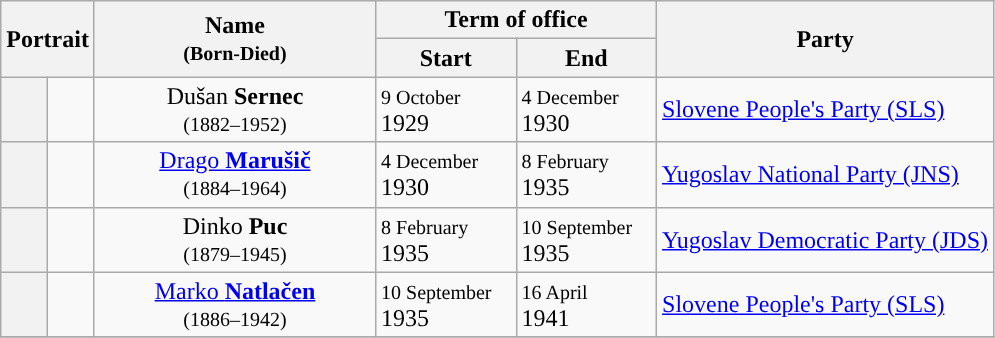<table class="wikitable" style="text-align:left">
<tr>
<th rowspan=2 colspan="2" width=40>Portrait</th>
<th rowspan="2" width=180>Name<br><small>(Born-Died)</small></th>
<th colspan=2 width=180>Term of office</th>
<th rowspan="2">Party</th>
</tr>
<tr>
<th>Start</th>
<th>End</th>
</tr>
<tr>
<th style="background-color: "></th>
<td></td>
<td align="center">Dušan <strong>Sernec</strong><br><small>(1882–1952)</small></td>
<td><small>9 October</small><br>1929</td>
<td><small>4 December</small><br>1930</td>
<td><a href='#'>Slovene People's Party (SLS)</a></td>
</tr>
<tr>
<th style="background-color: "></th>
<td></td>
<td align="center"><a href='#'>Drago <strong>Marušič</strong></a><br><small>(1884–1964)</small></td>
<td><small>4 December</small><br>1930</td>
<td><small>8 February</small><br>1935</td>
<td><a href='#'>Yugoslav National Party (JNS)</a></td>
</tr>
<tr>
<th></th>
<td></td>
<td align="center">Dinko <strong>Puc</strong><br><small>(1879–1945)</small></td>
<td><small>8 February</small><br>1935</td>
<td><small>10 September</small><br>1935</td>
<td><a href='#'>Yugoslav Democratic Party (JDS)</a></td>
</tr>
<tr>
<th style="background-color: "></th>
<td></td>
<td align="center"><a href='#'>Marko <strong>Natlačen</strong></a><br><small>(1886–1942)</small></td>
<td><small>10 September</small><br>1935</td>
<td><small>16 April</small><br>1941</td>
<td><a href='#'>Slovene People's Party (SLS)</a></td>
</tr>
<tr>
</tr>
</table>
